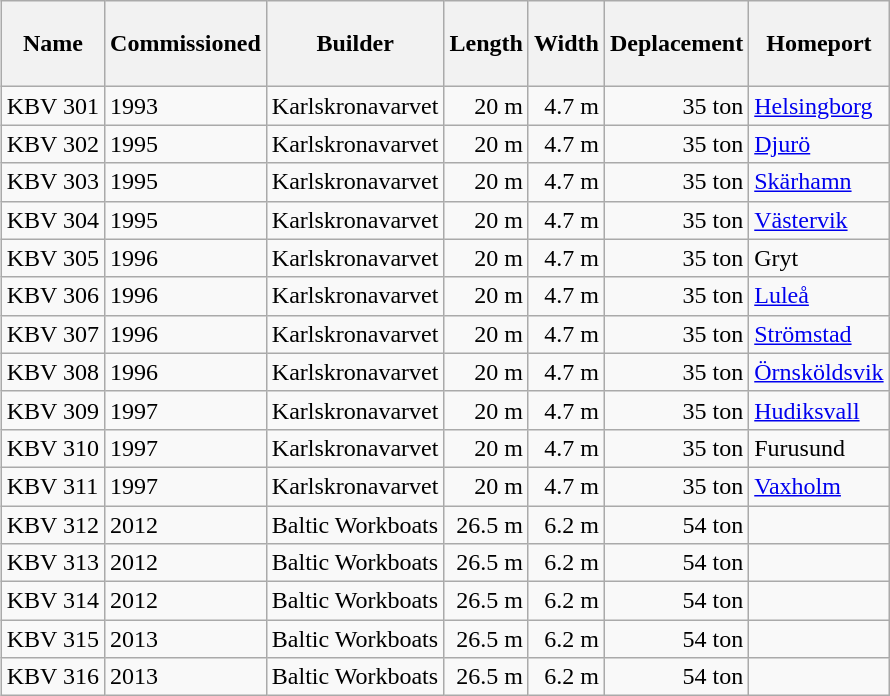<table class="sortable wikitable" style="text-align:right; margin-left:-1px">
<tr>
<th style="height: 50px;">Name</th>
<th>Commissioned</th>
<th>Builder</th>
<th>Length</th>
<th>Width</th>
<th>Deplacement</th>
<th>Homeport</th>
</tr>
<tr>
<td align="left">KBV 301</td>
<td align="left">1993</td>
<td align="left">Karlskronavarvet</td>
<td>20 m</td>
<td>4.7 m</td>
<td>35 ton</td>
<td align="left"><a href='#'>Helsingborg</a></td>
</tr>
<tr>
<td align="left">KBV 302</td>
<td align="left">1995</td>
<td align="left">Karlskronavarvet</td>
<td>20 m</td>
<td>4.7 m</td>
<td>35 ton</td>
<td align="left"><a href='#'>Djurö</a></td>
</tr>
<tr>
<td align="left">KBV 303</td>
<td align="left">1995</td>
<td align="left">Karlskronavarvet</td>
<td>20 m</td>
<td>4.7 m</td>
<td>35 ton</td>
<td align="left"><a href='#'>Skärhamn</a></td>
</tr>
<tr>
<td align="left">KBV 304</td>
<td align="left">1995</td>
<td align="left">Karlskronavarvet</td>
<td>20 m</td>
<td>4.7 m</td>
<td>35 ton</td>
<td align="left"><a href='#'>Västervik</a></td>
</tr>
<tr>
<td align="left">KBV 305</td>
<td align="left">1996</td>
<td align="left">Karlskronavarvet</td>
<td>20 m</td>
<td>4.7 m</td>
<td>35 ton</td>
<td align="left">Gryt</td>
</tr>
<tr>
<td align="left">KBV 306</td>
<td align="left">1996</td>
<td align="left">Karlskronavarvet</td>
<td>20 m</td>
<td>4.7 m</td>
<td>35 ton</td>
<td align="left"><a href='#'>Luleå</a></td>
</tr>
<tr>
<td align="left">KBV 307</td>
<td align="left">1996</td>
<td align="left">Karlskronavarvet</td>
<td>20 m</td>
<td>4.7 m</td>
<td>35 ton</td>
<td align="left"><a href='#'>Strömstad</a></td>
</tr>
<tr>
<td align="left">KBV 308</td>
<td align="left">1996</td>
<td align="left">Karlskronavarvet</td>
<td>20 m</td>
<td>4.7 m</td>
<td>35 ton</td>
<td align="left"><a href='#'>Örnsköldsvik</a></td>
</tr>
<tr>
<td align="left">KBV 309</td>
<td align="left">1997</td>
<td align="left">Karlskronavarvet</td>
<td>20 m</td>
<td>4.7 m</td>
<td>35 ton</td>
<td align="left"><a href='#'>Hudiksvall</a></td>
</tr>
<tr>
<td align="left">KBV 310</td>
<td align="left">1997</td>
<td align="left">Karlskronavarvet</td>
<td>20 m</td>
<td>4.7 m</td>
<td>35 ton</td>
<td align="left">Furusund</td>
</tr>
<tr>
<td align="left">KBV 311</td>
<td align="left">1997</td>
<td align="left">Karlskronavarvet</td>
<td>20 m</td>
<td>4.7 m</td>
<td>35 ton</td>
<td align="left"><a href='#'>Vaxholm</a></td>
</tr>
<tr>
<td align="left">KBV 312</td>
<td align="left">2012</td>
<td align="left">Baltic Workboats</td>
<td>26.5 m</td>
<td>6.2 m</td>
<td>54 ton</td>
<td></td>
</tr>
<tr>
<td align="left">KBV 313</td>
<td align="left">2012</td>
<td align="left">Baltic Workboats</td>
<td>26.5 m</td>
<td>6.2 m</td>
<td>54 ton</td>
<td></td>
</tr>
<tr>
<td align="left">KBV 314</td>
<td align="left">2012</td>
<td align="left">Baltic Workboats</td>
<td>26.5 m</td>
<td>6.2 m</td>
<td>54 ton</td>
<td></td>
</tr>
<tr>
<td align="left">KBV 315</td>
<td align="left">2013</td>
<td align="left">Baltic Workboats</td>
<td>26.5 m</td>
<td>6.2 m</td>
<td>54 ton</td>
<td></td>
</tr>
<tr>
<td align="left">KBV 316</td>
<td align="left">2013</td>
<td align="left">Baltic Workboats</td>
<td>26.5 m</td>
<td>6.2 m</td>
<td>54 ton</td>
<td></td>
</tr>
</table>
